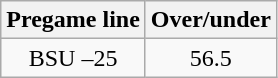<table class="wikitable">
<tr align="center">
<th style=>Pregame line</th>
<th style=>Over/under</th>
</tr>
<tr align="center">
<td>BSU –25</td>
<td>56.5</td>
</tr>
</table>
